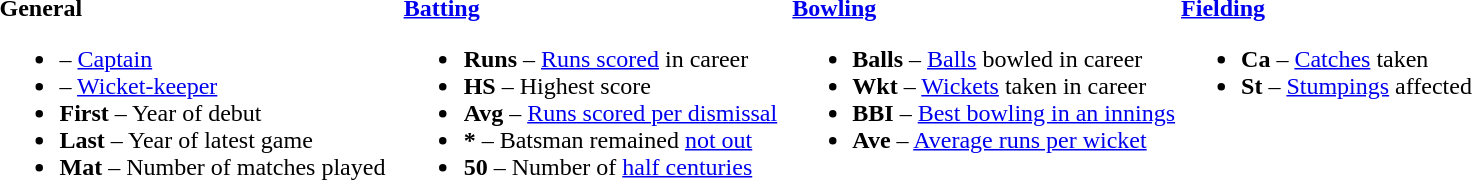<table>
<tr>
<td valign="top" style="width:26%"><br><strong>General</strong><ul><li> – <a href='#'>Captain</a></li><li> – <a href='#'>Wicket-keeper</a></li><li><strong>First</strong> – Year of debut</li><li><strong>Last</strong> – Year of latest game</li><li><strong>Mat</strong> – Number of matches played</li></ul></td>
<td valign="top" style="width:25%"><br><strong><a href='#'>Batting</a></strong><ul><li><strong>Runs</strong> – <a href='#'>Runs scored</a> in career</li><li><strong>HS</strong> – Highest score</li><li><strong>Avg</strong> – <a href='#'>Runs scored per dismissal</a></li><li><strong>*</strong> – Batsman remained <a href='#'>not out</a></li><li><strong>50</strong> – Number of <a href='#'>half centuries</a></li></ul></td>
<td valign="top" style="width:25%"><br><strong><a href='#'>Bowling</a></strong><ul><li><strong>Balls</strong> – <a href='#'>Balls</a> bowled in career</li><li><strong>Wkt</strong> – <a href='#'>Wickets</a> taken in career</li><li><strong>BBI</strong> – <a href='#'>Best bowling in an innings</a></li><li><strong>Ave</strong> – <a href='#'>Average runs per wicket</a></li></ul></td>
<td valign="top" style="width:24%"><br><strong><a href='#'>Fielding</a></strong><ul><li><strong>Ca</strong> – <a href='#'>Catches</a> taken</li><li><strong>St</strong> – <a href='#'>Stumpings</a> affected</li></ul></td>
</tr>
</table>
